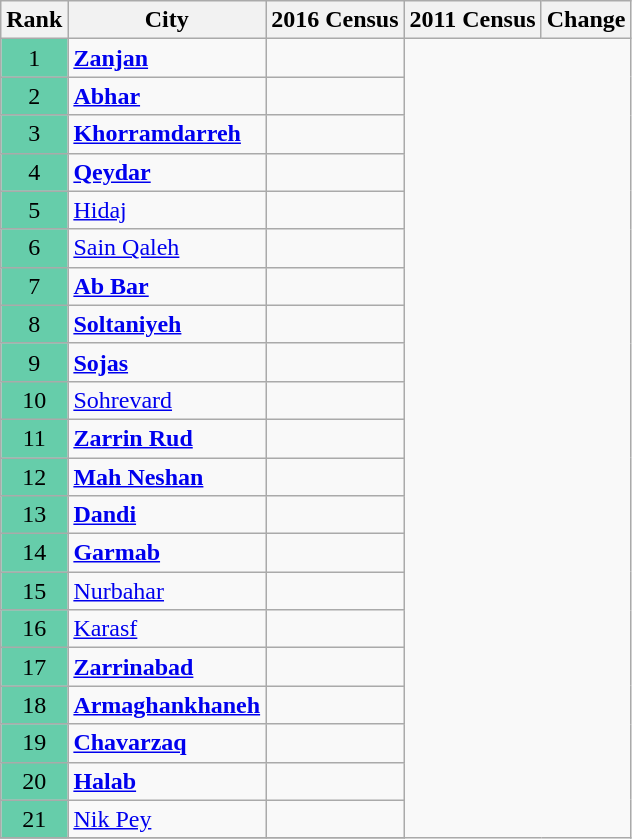<table class="wikitable sortable">
<tr>
<th>Rank</th>
<th>City</th>
<th>2016 Census</th>
<th>2011 Census</th>
<th>Change</th>
</tr>
<tr>
<td align=center bgcolor="66CDAA">1</td>
<td><strong><a href='#'>Zanjan</a></strong></td>
<td></td>
</tr>
<tr>
<td align=center bgcolor="66CDAA">2</td>
<td><strong><a href='#'>Abhar</a></strong></td>
<td></td>
</tr>
<tr>
<td align=center bgcolor="66CDAA">3</td>
<td><strong><a href='#'>Khorramdarreh</a></strong></td>
<td></td>
</tr>
<tr>
<td align=center bgcolor="66CDAA">4</td>
<td><strong><a href='#'>Qeydar</a></strong></td>
<td></td>
</tr>
<tr>
<td align=center bgcolor="66CDAA">5</td>
<td><a href='#'>Hidaj</a></td>
<td></td>
</tr>
<tr>
<td align=center bgcolor="66CDAA">6</td>
<td><a href='#'>Sain Qaleh</a></td>
<td></td>
</tr>
<tr>
<td align=center bgcolor="66CDAA">7</td>
<td><strong><a href='#'>Ab Bar</a></strong></td>
<td></td>
</tr>
<tr>
<td align=center bgcolor="66CDAA">8</td>
<td><strong><a href='#'>Soltaniyeh</a></strong></td>
<td></td>
</tr>
<tr>
<td align=center bgcolor="66CDAA">9</td>
<td><strong><a href='#'>Sojas</a></strong></td>
<td></td>
</tr>
<tr>
<td align=center bgcolor="66CDAA">10</td>
<td><a href='#'>Sohrevard</a></td>
<td></td>
</tr>
<tr>
<td align=center bgcolor="66CDAA">11</td>
<td><strong><a href='#'>Zarrin Rud</a></strong></td>
<td></td>
</tr>
<tr>
<td align=center bgcolor="66CDAA">12</td>
<td><strong><a href='#'>Mah Neshan</a></strong></td>
<td></td>
</tr>
<tr>
<td align=center bgcolor="66CDAA">13</td>
<td><strong><a href='#'>Dandi</a></strong></td>
<td></td>
</tr>
<tr>
<td align=center bgcolor="66CDAA">14</td>
<td><strong><a href='#'>Garmab</a></strong></td>
<td></td>
</tr>
<tr>
<td align=center bgcolor="66CDAA">15</td>
<td><a href='#'>Nurbahar</a></td>
<td></td>
</tr>
<tr>
<td align=center bgcolor="66CDAA">16</td>
<td><a href='#'>Karasf</a></td>
<td></td>
</tr>
<tr>
<td align=center bgcolor="66CDAA">17</td>
<td><strong><a href='#'>Zarrinabad</a></strong></td>
<td></td>
</tr>
<tr>
<td align=center bgcolor="66CDAA">18</td>
<td><strong><a href='#'>Armaghankhaneh</a></strong></td>
<td></td>
</tr>
<tr>
<td align=center bgcolor="66CDAA">19</td>
<td><strong><a href='#'>Chavarzaq</a></strong></td>
<td></td>
</tr>
<tr>
<td align=center bgcolor="66CDAA">20</td>
<td><strong><a href='#'>Halab</a></strong></td>
<td></td>
</tr>
<tr>
<td align=center bgcolor="66CDAA">21</td>
<td><a href='#'>Nik Pey</a></td>
<td></td>
</tr>
<tr>
</tr>
</table>
